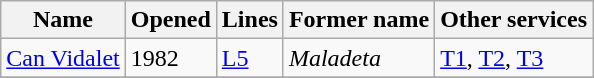<table class="wikitable sortable">
<tr>
<th>Name</th>
<th>Opened</th>
<th>Lines</th>
<th>Former name</th>
<th>Other services</th>
</tr>
<tr>
<td><a href='#'>Can Vidalet</a></td>
<td>1982</td>
<td><a href='#'>L5</a></td>
<td><em>Maladeta</em></td>
<td><a href='#'>T1</a>, <a href='#'>T2</a>, <a href='#'>T3</a></td>
</tr>
<tr>
</tr>
</table>
